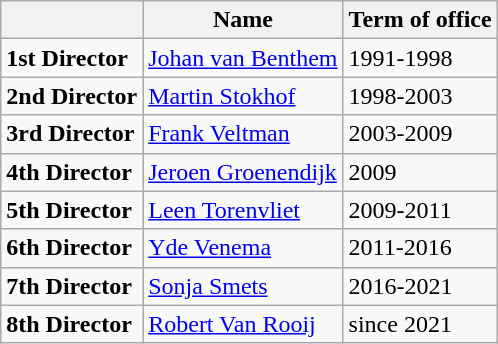<table class="wikitable">
<tr>
<th></th>
<th>Name</th>
<th>Term of office</th>
</tr>
<tr>
<td><strong>1st Director</strong></td>
<td><a href='#'>Johan van Benthem</a></td>
<td>1991-1998</td>
</tr>
<tr>
<td><strong>2nd Director</strong></td>
<td><a href='#'>Martin Stokhof</a></td>
<td>1998-2003</td>
</tr>
<tr>
<td><strong>3rd Director</strong></td>
<td><a href='#'>Frank Veltman</a></td>
<td>2003-2009</td>
</tr>
<tr>
<td><strong>4th Director</strong></td>
<td><a href='#'>Jeroen Groenendijk</a></td>
<td>2009</td>
</tr>
<tr>
<td><strong>5th Director</strong></td>
<td><a href='#'>Leen Torenvliet</a></td>
<td>2009-2011</td>
</tr>
<tr>
<td><strong>6th Director</strong></td>
<td><a href='#'>Yde Venema</a></td>
<td>2011-2016</td>
</tr>
<tr>
<td><strong>7th Director</strong></td>
<td><a href='#'>Sonja Smets</a></td>
<td>2016-2021</td>
</tr>
<tr>
<td><strong>8th Director</strong></td>
<td><a href='#'>Robert Van Rooij</a></td>
<td>since 2021</td>
</tr>
</table>
